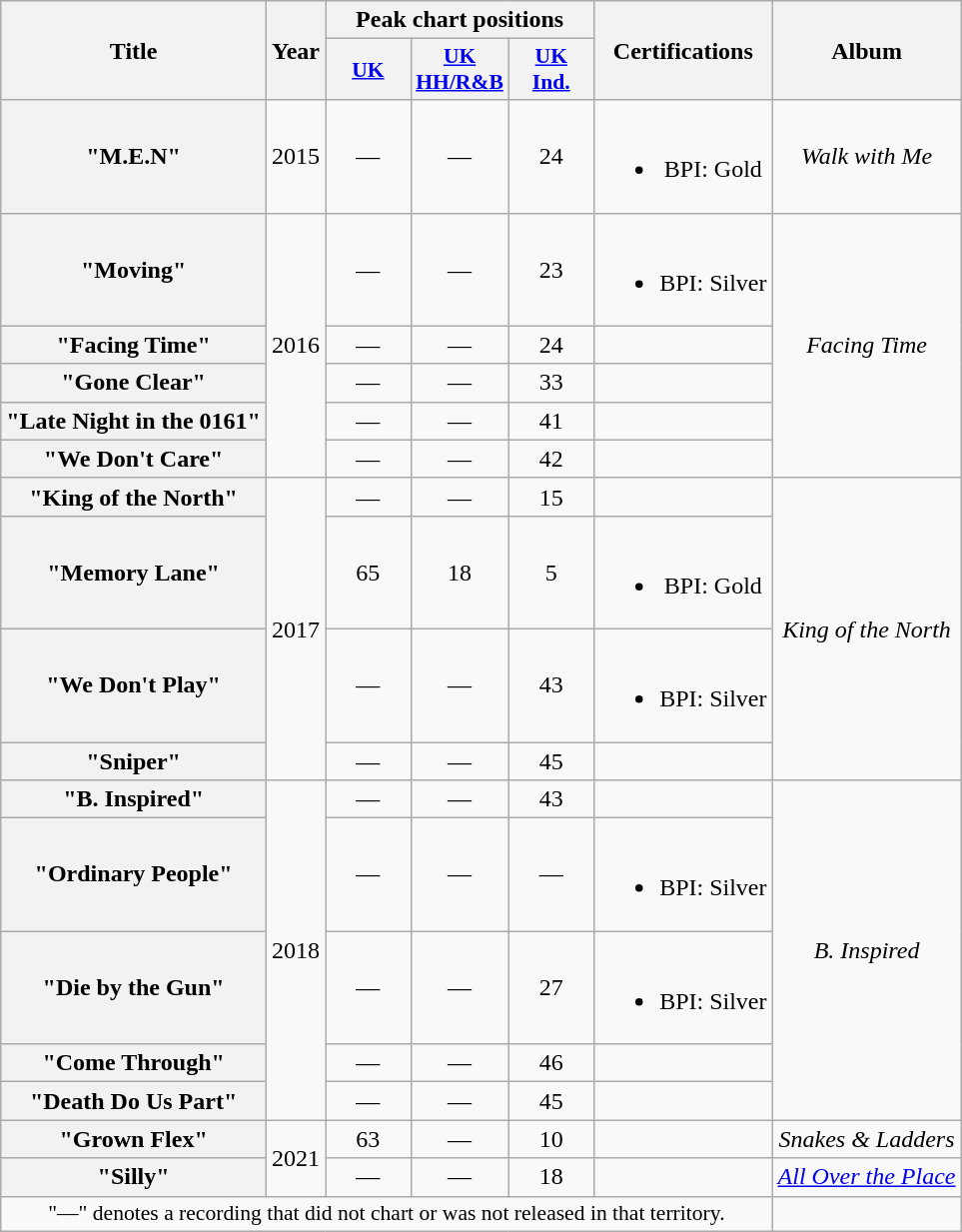<table class="wikitable plainrowheaders" style="text-align:center;" border="1">
<tr>
<th scope="col" rowspan="2">Title</th>
<th scope="col" rowspan="2">Year</th>
<th scope="col" colspan="3">Peak chart positions</th>
<th rowspan="2">Certifications</th>
<th scope="col" rowspan="2">Album</th>
</tr>
<tr>
<th scope="col" style="width:3.5em;font-size:90%;"><a href='#'>UK</a><br></th>
<th scope="col" style="width:3.5em;font-size:90%;"><a href='#'>UK<br>HH/R&B</a></th>
<th scope="col" style="width:3.5em;font-size:90%;"><a href='#'>UK<br>Ind.</a><br></th>
</tr>
<tr>
<th scope="row">"M.E.N"</th>
<td>2015</td>
<td>—</td>
<td>—</td>
<td>24</td>
<td><br><ul><li>BPI: Gold</li></ul></td>
<td><em>Walk with Me</em></td>
</tr>
<tr>
<th scope="row">"Moving"</th>
<td rowspan="5">2016</td>
<td>—</td>
<td>—</td>
<td>23</td>
<td><br><ul><li>BPI: Silver</li></ul></td>
<td rowspan="5"><em>Facing Time</em></td>
</tr>
<tr>
<th scope="row">"Facing Time"</th>
<td>—</td>
<td>—</td>
<td>24</td>
<td></td>
</tr>
<tr>
<th scope="row">"Gone Clear"</th>
<td>—</td>
<td>—</td>
<td>33</td>
<td></td>
</tr>
<tr>
<th scope="row">"Late Night in the 0161"</th>
<td>—</td>
<td>—</td>
<td>41</td>
<td></td>
</tr>
<tr>
<th scope="row">"We Don't Care"</th>
<td>—</td>
<td>—</td>
<td>42</td>
<td></td>
</tr>
<tr>
<th scope="row">"King of the North"</th>
<td rowspan="4">2017</td>
<td>—</td>
<td>—</td>
<td>15</td>
<td></td>
<td rowspan="4"><em>King of the North</em></td>
</tr>
<tr>
<th scope="row">"Memory Lane"<br></th>
<td>65</td>
<td>18</td>
<td>5</td>
<td><br><ul><li>BPI: Gold</li></ul></td>
</tr>
<tr>
<th scope="row">"We Don't Play"</th>
<td>—</td>
<td>—</td>
<td>43</td>
<td><br><ul><li>BPI: Silver</li></ul></td>
</tr>
<tr>
<th scope="row">"Sniper"</th>
<td>—</td>
<td>—</td>
<td>45</td>
<td></td>
</tr>
<tr>
<th scope="row">"B. Inspired"</th>
<td rowspan="5">2018</td>
<td>—</td>
<td>—</td>
<td>43</td>
<td></td>
<td rowspan="5"><em>B. Inspired</em></td>
</tr>
<tr>
<th scope="row">"Ordinary People"<br></th>
<td>—</td>
<td>—</td>
<td>—</td>
<td><br><ul><li>BPI: Silver</li></ul></td>
</tr>
<tr>
<th scope="row">"Die by the Gun"</th>
<td>—</td>
<td>—</td>
<td>27</td>
<td><br><ul><li>BPI: Silver</li></ul></td>
</tr>
<tr>
<th scope="row">"Come Through"</th>
<td>—</td>
<td>—</td>
<td>46</td>
<td></td>
</tr>
<tr>
<th scope="row">"Death Do Us Part"</th>
<td>—</td>
<td>—</td>
<td>45</td>
<td></td>
</tr>
<tr>
<th scope="row">"Grown Flex"<br></th>
<td rowspan="2">2021</td>
<td>63</td>
<td>—</td>
<td>10</td>
<td></td>
<td><em>Snakes & Ladders</em></td>
</tr>
<tr>
<th scope="row">"Silly"<br></th>
<td>—</td>
<td>—</td>
<td>18</td>
<td></td>
<td><em><a href='#'>All Over the Place</a></em></td>
</tr>
<tr>
<td colspan="6" style="font-size:90%">"—" denotes a recording that did not chart or was not released in that territory.</td>
</tr>
</table>
